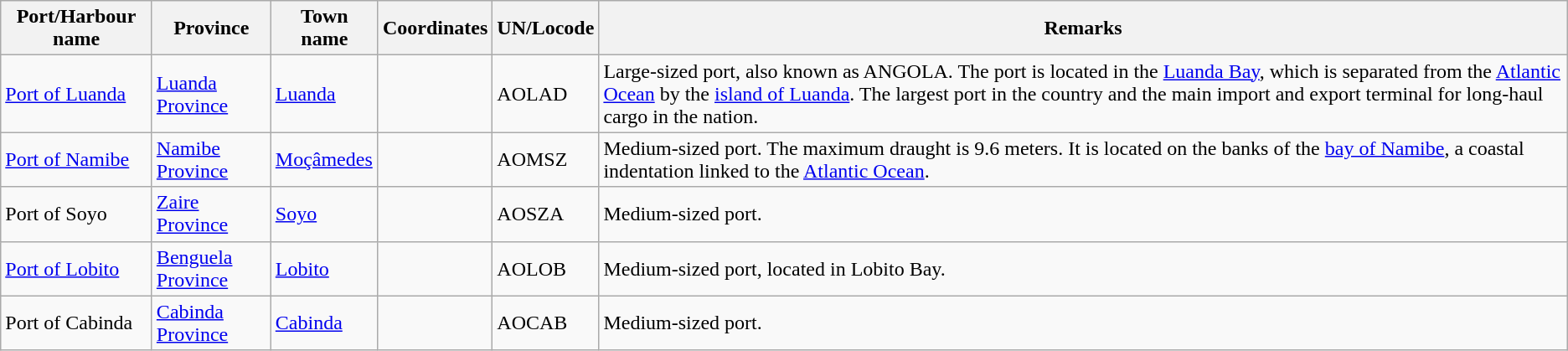<table class="wikitable sortable">
<tr>
<th>Port/Harbour name</th>
<th>Province</th>
<th>Town name</th>
<th>Coordinates</th>
<th>UN/Locode</th>
<th>Remarks</th>
</tr>
<tr>
<td><a href='#'>Port of Luanda</a></td>
<td><a href='#'>Luanda Province</a></td>
<td><a href='#'>Luanda</a></td>
<td></td>
<td>AOLAD</td>
<td>Large-sized port, also known as ANGOLA. The port is located in the <a href='#'>Luanda Bay</a>, which is separated from the <a href='#'>Atlantic Ocean</a> by the <a href='#'>island of Luanda</a>. The largest port in the country and the main import and export terminal for long-haul cargo in the nation.</td>
</tr>
<tr>
<td><a href='#'>Port of Namibe</a></td>
<td><a href='#'>Namibe Province</a></td>
<td><a href='#'>Moçâmedes</a></td>
<td></td>
<td>AOMSZ</td>
<td>Medium-sized port. The maximum draught is 9.6 meters. It is located on the banks of the <a href='#'>bay of Namibe</a>, a coastal indentation linked to the <a href='#'>Atlantic Ocean</a>.</td>
</tr>
<tr>
<td>Port of Soyo</td>
<td><a href='#'>Zaire Province</a></td>
<td><a href='#'>Soyo</a></td>
<td></td>
<td>AOSZA</td>
<td>Medium-sized port.</td>
</tr>
<tr>
<td><a href='#'>Port of Lobito</a></td>
<td><a href='#'>Benguela Province</a></td>
<td><a href='#'>Lobito</a></td>
<td></td>
<td>AOLOB</td>
<td>Medium-sized port, located in Lobito Bay.</td>
</tr>
<tr>
<td>Port of Cabinda</td>
<td><a href='#'>Cabinda Province</a></td>
<td><a href='#'>Cabinda</a></td>
<td></td>
<td>AOCAB</td>
<td>Medium-sized port.</td>
</tr>
</table>
